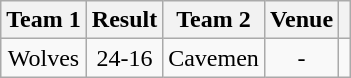<table class="wikitable" style="text-align: center">
<tr>
<th>Team 1</th>
<th>Result</th>
<th>Team 2</th>
<th>Venue</th>
<th></th>
</tr>
<tr>
<td>Wolves</td>
<td>24-16</td>
<td>Cavemen</td>
<td>-</td>
<td></td>
</tr>
</table>
